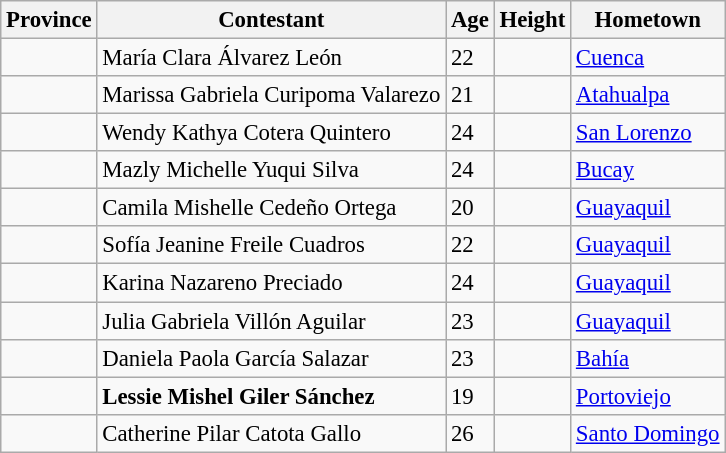<table class="wikitable sortable" style="font-size: 95%;">
<tr>
<th>Province</th>
<th>Contestant</th>
<th>Age</th>
<th>Height</th>
<th>Hometown</th>
</tr>
<tr>
<td></td>
<td>María Clara Álvarez León</td>
<td>22</td>
<td></td>
<td><a href='#'>Cuenca</a></td>
</tr>
<tr>
<td></td>
<td>Marissa Gabriela Curipoma Valarezo</td>
<td>21</td>
<td></td>
<td><a href='#'>Atahualpa</a></td>
</tr>
<tr>
<td></td>
<td>Wendy Kathya Cotera Quintero</td>
<td>24</td>
<td></td>
<td><a href='#'>San Lorenzo</a></td>
</tr>
<tr>
<td></td>
<td>Mazly Michelle Yuqui Silva</td>
<td>24</td>
<td></td>
<td><a href='#'>Bucay</a></td>
</tr>
<tr>
<td></td>
<td>Camila Mishelle Cedeño Ortega</td>
<td>20</td>
<td></td>
<td><a href='#'>Guayaquil</a></td>
</tr>
<tr>
<td></td>
<td>Sofía Jeanine Freile Cuadros</td>
<td>22</td>
<td></td>
<td><a href='#'>Guayaquil</a></td>
</tr>
<tr>
<td></td>
<td>Karina Nazareno Preciado</td>
<td>24</td>
<td></td>
<td><a href='#'>Guayaquil</a></td>
</tr>
<tr>
<td></td>
<td>Julia Gabriela Villón Aguilar</td>
<td>23</td>
<td></td>
<td><a href='#'>Guayaquil</a></td>
</tr>
<tr>
<td></td>
<td>Daniela Paola García Salazar</td>
<td>23</td>
<td></td>
<td><a href='#'>Bahía</a></td>
</tr>
<tr>
<td><strong></strong></td>
<td><strong>Lessie Mishel Giler Sánchez</strong></td>
<td>19</td>
<td></td>
<td><a href='#'>Portoviejo</a></td>
</tr>
<tr>
<td></td>
<td>Catherine Pilar Catota Gallo</td>
<td>26</td>
<td></td>
<td><a href='#'>Santo Domingo</a></td>
</tr>
</table>
